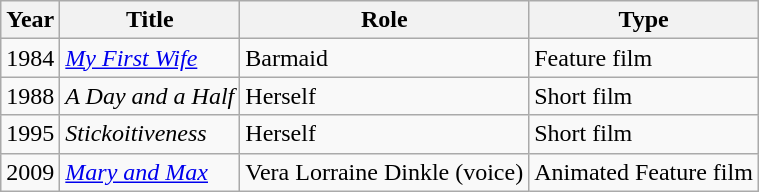<table class="wikitable">
<tr>
<th>Year</th>
<th>Title</th>
<th>Role</th>
<th>Type</th>
</tr>
<tr>
<td>1984</td>
<td><em><a href='#'>My First Wife</a></em></td>
<td>Barmaid</td>
<td>Feature film</td>
</tr>
<tr>
<td>1988</td>
<td><em>A Day and a Half</em></td>
<td>Herself</td>
<td>Short film</td>
</tr>
<tr>
<td>1995</td>
<td><em>Stickoitiveness</em></td>
<td>Herself</td>
<td>Short film</td>
</tr>
<tr>
<td>2009</td>
<td><em><a href='#'>Mary and Max</a></em></td>
<td>Vera Lorraine Dinkle (voice)</td>
<td>Animated Feature film</td>
</tr>
</table>
